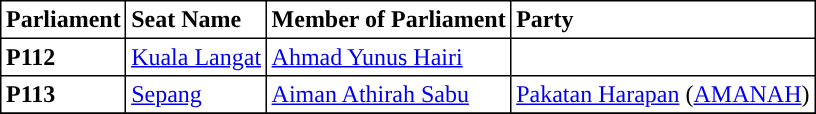<table class="toccolours sortable" border="1" cellpadding="3" style="border-collapse:collapse; text-align: left;">
<tr>
<th align="center">Parliament</th>
<th>Seat Name</th>
<th>Member of Parliament</th>
<th>Party</th>
</tr>
<tr>
<th align="left">P112</th>
<td><a href='#'>Kuala Langat</a></td>
<td><a href='#'>Ahmad Yunus Hairi</a></td>
<td></td>
</tr>
<tr>
<th align="left">P113</th>
<td><a href='#'>Sepang</a></td>
<td><a href='#'>Aiman Athirah Sabu</a></td>
<td><a href='#'>Pakatan Harapan</a> (<a href='#'>AMANAH</a>)</td>
</tr>
<tr>
</tr>
</table>
